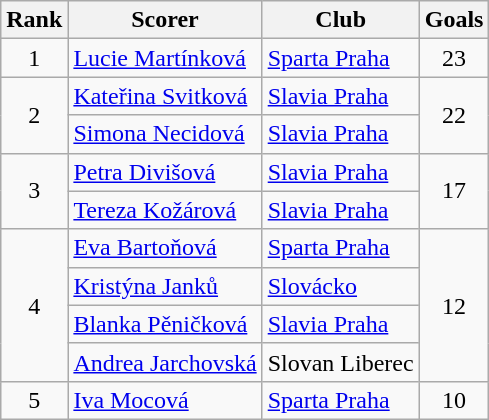<table class="wikitable" style="text-align:center">
<tr>
<th>Rank</th>
<th>Scorer</th>
<th>Club</th>
<th>Goals</th>
</tr>
<tr>
<td>1</td>
<td align="left"> <a href='#'>Lucie Martínková</a></td>
<td align="left"><a href='#'>Sparta Praha</a></td>
<td>23</td>
</tr>
<tr>
<td rowspan="2">2</td>
<td align="left"> <a href='#'>Kateřina Svitková</a></td>
<td align="left"><a href='#'>Slavia Praha</a></td>
<td rowspan="2">22</td>
</tr>
<tr>
<td align="left"> <a href='#'>Simona Necidová</a></td>
<td align="left"><a href='#'>Slavia Praha</a></td>
</tr>
<tr>
<td rowspan="2">3</td>
<td align="left"> <a href='#'>Petra Divišová</a></td>
<td align="left"><a href='#'>Slavia Praha</a></td>
<td rowspan="2">17</td>
</tr>
<tr>
<td align="left"> <a href='#'>Tereza Kožárová</a></td>
<td align="left"><a href='#'>Slavia Praha</a></td>
</tr>
<tr>
<td rowspan="4">4</td>
<td align="left"> <a href='#'>Eva Bartoňová</a></td>
<td align="left"><a href='#'>Sparta Praha</a></td>
<td rowspan="4">12</td>
</tr>
<tr>
<td align="left"> <a href='#'>Kristýna Janků</a></td>
<td align="left"><a href='#'>Slovácko</a></td>
</tr>
<tr>
<td align="left"> <a href='#'>Blanka Pěničková</a></td>
<td align="left"><a href='#'>Slavia Praha</a></td>
</tr>
<tr>
<td align="left"> <a href='#'>Andrea Jarchovská</a></td>
<td align="left">Slovan Liberec</td>
</tr>
<tr>
<td>5</td>
<td align="left"> <a href='#'>Iva Mocová</a></td>
<td align="left"><a href='#'>Sparta Praha</a></td>
<td>10</td>
</tr>
</table>
